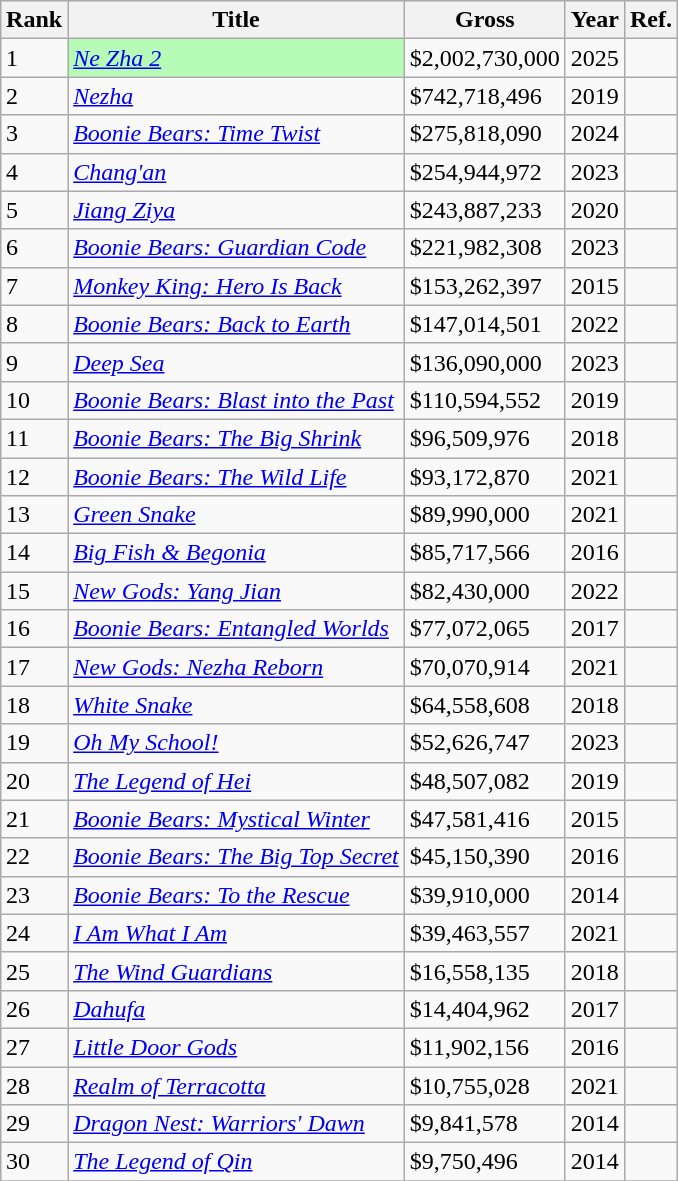<table class="wikitable sortable" style="margin:auto; margin:auto;">
<tr>
<th>Rank</th>
<th>Title</th>
<th>Gross</th>
<th>Year</th>
<th>Ref.</th>
</tr>
<tr>
<td>1</td>
<td style="background:#b6fcb6;"><em><a href='#'>Ne Zha 2</a></em> </td>
<td>$2,002,730,000</td>
<td>2025</td>
<td></td>
</tr>
<tr>
<td>2</td>
<td><em><a href='#'>Nezha</a></em></td>
<td>$742,718,496</td>
<td>2019</td>
<td></td>
</tr>
<tr>
<td>3</td>
<td><em><a href='#'>Boonie Bears: Time Twist</a></em></td>
<td>$275,818,090</td>
<td>2024</td>
<td></td>
</tr>
<tr>
<td>4</td>
<td><em><a href='#'>Chang'an</a></em></td>
<td>$254,944,972</td>
<td>2023</td>
<td></td>
</tr>
<tr>
<td>5</td>
<td><em><a href='#'>Jiang Ziya</a></em></td>
<td>$243,887,233</td>
<td>2020</td>
<td></td>
</tr>
<tr>
<td>6</td>
<td><em><a href='#'>Boonie Bears: Guardian Code</a></em></td>
<td>$221,982,308</td>
<td>2023</td>
<td></td>
</tr>
<tr>
<td>7</td>
<td><em><a href='#'>Monkey King: Hero Is Back</a></em></td>
<td>$153,262,397</td>
<td>2015</td>
<td></td>
</tr>
<tr>
<td>8</td>
<td><em><a href='#'>Boonie Bears: Back to Earth</a></em></td>
<td>$147,014,501</td>
<td>2022</td>
<td></td>
</tr>
<tr>
<td>9</td>
<td><em><a href='#'>Deep Sea</a></em></td>
<td>$136,090,000</td>
<td>2023</td>
<td></td>
</tr>
<tr>
<td>10</td>
<td><em><a href='#'>Boonie Bears: Blast into the Past</a></em></td>
<td>$110,594,552</td>
<td>2019</td>
<td></td>
</tr>
<tr>
<td>11</td>
<td><em><a href='#'>Boonie Bears: The Big Shrink</a></em></td>
<td>$96,509,976</td>
<td>2018</td>
<td></td>
</tr>
<tr>
<td>12</td>
<td><em><a href='#'>Boonie Bears: The Wild Life</a></em></td>
<td>$93,172,870</td>
<td>2021</td>
<td></td>
</tr>
<tr>
<td>13</td>
<td><em><a href='#'>Green Snake</a></em></td>
<td>$89,990,000</td>
<td>2021</td>
<td></td>
</tr>
<tr>
<td>14</td>
<td><em><a href='#'>Big Fish & Begonia</a></em></td>
<td>$85,717,566</td>
<td>2016</td>
<td></td>
</tr>
<tr>
<td>15</td>
<td><em><a href='#'>New Gods: Yang Jian</a></em></td>
<td>$82,430,000</td>
<td>2022</td>
<td></td>
</tr>
<tr>
<td>16</td>
<td><em><a href='#'>Boonie Bears: Entangled Worlds</a></em></td>
<td>$77,072,065</td>
<td>2017</td>
<td></td>
</tr>
<tr>
<td>17</td>
<td><em><a href='#'>New Gods: Nezha Reborn</a></em></td>
<td>$70,070,914</td>
<td>2021</td>
<td></td>
</tr>
<tr>
<td>18</td>
<td><em><a href='#'>White Snake</a></em></td>
<td>$64,558,608</td>
<td>2018</td>
<td></td>
</tr>
<tr>
<td>19</td>
<td><em><a href='#'>Oh My School!</a></em></td>
<td>$52,626,747</td>
<td>2023</td>
<td></td>
</tr>
<tr>
<td>20</td>
<td><em><a href='#'>The Legend of Hei</a></em></td>
<td>$48,507,082</td>
<td>2019</td>
<td></td>
</tr>
<tr>
<td>21</td>
<td><em><a href='#'>Boonie Bears: Mystical Winter</a></em></td>
<td>$47,581,416</td>
<td>2015</td>
<td></td>
</tr>
<tr>
<td>22</td>
<td><em><a href='#'>Boonie Bears: The Big Top Secret</a></em></td>
<td>$45,150,390</td>
<td>2016</td>
<td></td>
</tr>
<tr>
<td>23</td>
<td><em><a href='#'>Boonie Bears: To the Rescue</a></em></td>
<td>$39,910,000</td>
<td>2014</td>
<td></td>
</tr>
<tr>
<td>24</td>
<td><em><a href='#'>I Am What I Am</a></em></td>
<td>$39,463,557</td>
<td>2021</td>
<td></td>
</tr>
<tr>
<td>25</td>
<td><em><a href='#'>The Wind Guardians</a></em></td>
<td>$16,558,135</td>
<td>2018</td>
<td></td>
</tr>
<tr>
<td>26</td>
<td><em><a href='#'>Dahufa</a></em></td>
<td>$14,404,962</td>
<td>2017</td>
<td></td>
</tr>
<tr>
<td>27</td>
<td><em><a href='#'>Little Door Gods</a></em></td>
<td>$11,902,156</td>
<td>2016</td>
<td></td>
</tr>
<tr>
<td>28</td>
<td><em><a href='#'>Realm of Terracotta</a></em></td>
<td>$10,755,028</td>
<td>2021</td>
<td></td>
</tr>
<tr>
<td>29</td>
<td><em><a href='#'>Dragon Nest: Warriors' Dawn</a></em></td>
<td>$9,841,578</td>
<td>2014</td>
<td></td>
</tr>
<tr>
<td>30</td>
<td><em><a href='#'>The Legend of Qin</a></em></td>
<td>$9,750,496</td>
<td>2014</td>
<td></td>
</tr>
<tr>
</tr>
</table>
